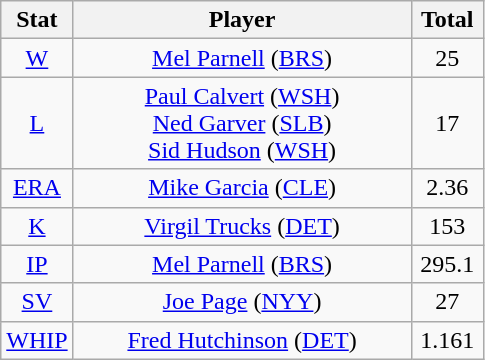<table class="wikitable" style="text-align:center;">
<tr>
<th style="width:15%;">Stat</th>
<th>Player</th>
<th style="width:15%;">Total</th>
</tr>
<tr>
<td><a href='#'>W</a></td>
<td><a href='#'>Mel Parnell</a> (<a href='#'>BRS</a>)</td>
<td>25</td>
</tr>
<tr>
<td><a href='#'>L</a></td>
<td><a href='#'>Paul Calvert</a> (<a href='#'>WSH</a>)<br><a href='#'>Ned Garver</a> (<a href='#'>SLB</a>)<br><a href='#'>Sid Hudson</a> (<a href='#'>WSH</a>)</td>
<td>17</td>
</tr>
<tr>
<td><a href='#'>ERA</a></td>
<td><a href='#'>Mike Garcia</a> (<a href='#'>CLE</a>)</td>
<td>2.36</td>
</tr>
<tr>
<td><a href='#'>K</a></td>
<td><a href='#'>Virgil Trucks</a> (<a href='#'>DET</a>)</td>
<td>153</td>
</tr>
<tr>
<td><a href='#'>IP</a></td>
<td><a href='#'>Mel Parnell</a> (<a href='#'>BRS</a>)</td>
<td>295.1</td>
</tr>
<tr>
<td><a href='#'>SV</a></td>
<td><a href='#'>Joe Page</a> (<a href='#'>NYY</a>)</td>
<td>27</td>
</tr>
<tr>
<td><a href='#'>WHIP</a></td>
<td><a href='#'>Fred Hutchinson</a> (<a href='#'>DET</a>)</td>
<td>1.161</td>
</tr>
</table>
